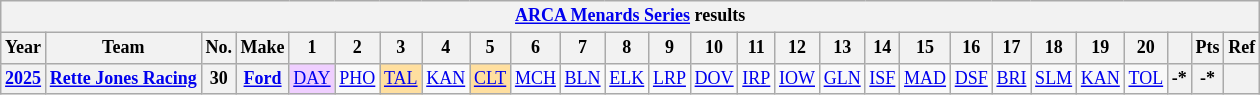<table class="wikitable" style="text-align:center; font-size:75%">
<tr>
<th colspan=27><a href='#'>ARCA Menards Series</a> results</th>
</tr>
<tr>
<th>Year</th>
<th>Team</th>
<th>No.</th>
<th>Make</th>
<th>1</th>
<th>2</th>
<th>3</th>
<th>4</th>
<th>5</th>
<th>6</th>
<th>7</th>
<th>8</th>
<th>9</th>
<th>10</th>
<th>11</th>
<th>12</th>
<th>13</th>
<th>14</th>
<th>15</th>
<th>16</th>
<th>17</th>
<th>18</th>
<th>19</th>
<th>20</th>
<th></th>
<th>Pts</th>
<th>Ref</th>
</tr>
<tr>
<th><a href='#'>2025</a></th>
<th><a href='#'>Rette Jones Racing</a></th>
<th>30</th>
<th><a href='#'>Ford</a></th>
<td style="background:#EFCFFF;"><a href='#'>DAY</a><br></td>
<td><a href='#'>PHO</a></td>
<td style="background:#FFDF9F;"><a href='#'>TAL</a><br></td>
<td><a href='#'>KAN</a></td>
<td style="background:#FFDF9F;"><a href='#'>CLT</a><br></td>
<td><a href='#'>MCH</a></td>
<td><a href='#'>BLN</a></td>
<td><a href='#'>ELK</a></td>
<td><a href='#'>LRP</a></td>
<td><a href='#'>DOV</a></td>
<td><a href='#'>IRP</a></td>
<td><a href='#'>IOW</a></td>
<td><a href='#'>GLN</a></td>
<td><a href='#'>ISF</a></td>
<td><a href='#'>MAD</a></td>
<td><a href='#'>DSF</a></td>
<td><a href='#'>BRI</a></td>
<td><a href='#'>SLM</a></td>
<td><a href='#'>KAN</a></td>
<td><a href='#'>TOL</a></td>
<th>-*</th>
<th>-*</th>
<th></th>
</tr>
</table>
